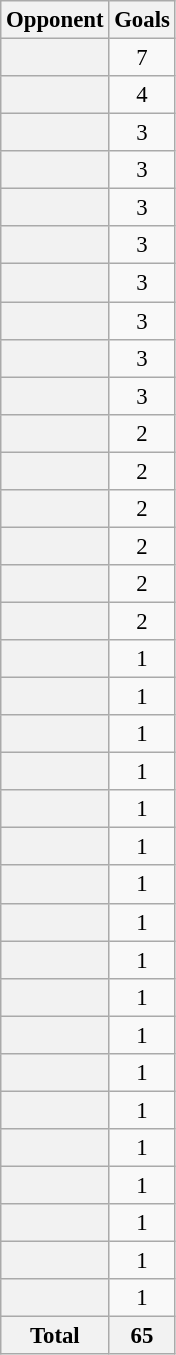<table class="wikitable plainrowheaders sortable" style="text-align:center; font-size:95%">
<tr>
<th scope="col">Opponent</th>
<th scope="col">Goals</th>
</tr>
<tr>
<th scope="row"></th>
<td>7</td>
</tr>
<tr>
<th scope="row"></th>
<td>4</td>
</tr>
<tr>
<th scope="row"></th>
<td>3</td>
</tr>
<tr>
<th scope="row"></th>
<td>3</td>
</tr>
<tr>
<th scope="row"></th>
<td>3</td>
</tr>
<tr>
<th scope="row"></th>
<td>3</td>
</tr>
<tr>
<th scope="row"></th>
<td>3</td>
</tr>
<tr>
<th scope="row"></th>
<td>3</td>
</tr>
<tr>
<th scope="row"></th>
<td>3</td>
</tr>
<tr>
<th scope="row"></th>
<td>3</td>
</tr>
<tr>
<th scope="row"></th>
<td>2</td>
</tr>
<tr>
<th scope="row"></th>
<td>2</td>
</tr>
<tr>
<th scope="row"></th>
<td>2</td>
</tr>
<tr>
<th scope="row"></th>
<td>2</td>
</tr>
<tr>
<th scope="row"></th>
<td>2</td>
</tr>
<tr>
<th scope="row"></th>
<td>2</td>
</tr>
<tr>
<th scope="row"></th>
<td>1</td>
</tr>
<tr>
<th scope="row"></th>
<td>1</td>
</tr>
<tr>
<th scope="row"></th>
<td>1</td>
</tr>
<tr>
<th scope="row"></th>
<td>1</td>
</tr>
<tr>
<th scope="row"></th>
<td>1</td>
</tr>
<tr>
<th scope="row"></th>
<td>1</td>
</tr>
<tr>
<th scope="row"></th>
<td>1</td>
</tr>
<tr>
<th scope="row"></th>
<td>1</td>
</tr>
<tr>
<th scope="row"></th>
<td>1</td>
</tr>
<tr>
<th scope="row"></th>
<td>1</td>
</tr>
<tr>
<th scope="row"></th>
<td>1</td>
</tr>
<tr>
<th scope="row"></th>
<td>1</td>
</tr>
<tr>
<th scope="row"></th>
<td>1</td>
</tr>
<tr>
<th scope="row"></th>
<td>1</td>
</tr>
<tr>
<th scope="row"></th>
<td>1</td>
</tr>
<tr>
<th scope="row"></th>
<td>1</td>
</tr>
<tr>
<th scope="row"></th>
<td>1</td>
</tr>
<tr>
<th scope="row"></th>
<td>1</td>
</tr>
<tr>
<th>Total</th>
<th>65</th>
</tr>
</table>
